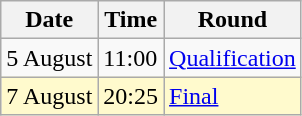<table class="wikitable">
<tr>
<th>Date</th>
<th>Time</th>
<th>Round</th>
</tr>
<tr>
<td>5 August</td>
<td>11:00</td>
<td><a href='#'>Qualification</a></td>
</tr>
<tr style=background:lemonchiffon>
<td>7 August</td>
<td>20:25</td>
<td><a href='#'>Final</a></td>
</tr>
</table>
